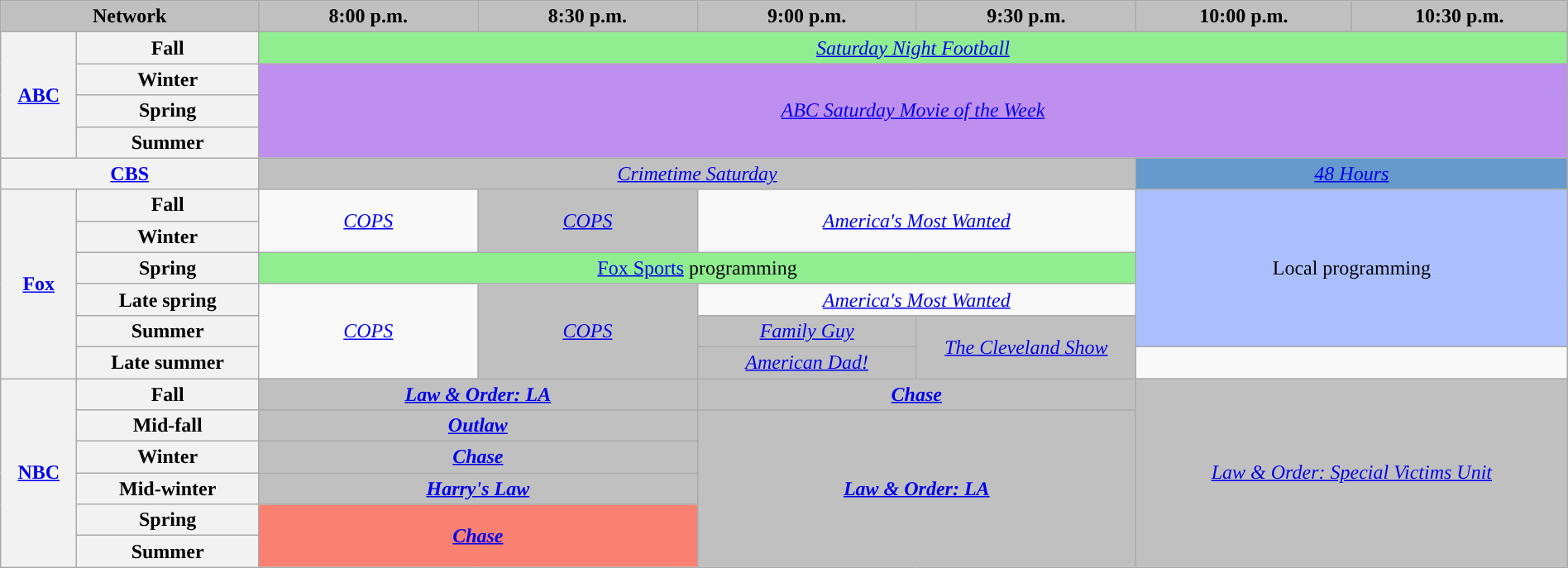<table class="wikitable" style="width:100%;margin-right:0;text-align:center">
<tr>
<th colspan="2" style="background-color:#C0C0C0;text-align:center">Network</th>
<th style="background-color:#C0C0C0;text-align:center;width:14%;">8:00 p.m.</th>
<th style="background-color:#C0C0C0;text-align:center;width:14%;">8:30 p.m.</th>
<th style="background-color:#C0C0C0;text-align:center;width:14%;">9:00 p.m.</th>
<th style="background-color:#C0C0C0;text-align:center;width:14%;">9:30 p.m.</th>
<th style="background-color:#C0C0C0;text-align:center">10:00 p.m.</th>
<th style="background-color:#C0C0C0;text-align:center">10:30 p.m.</th>
</tr>
<tr>
<th rowspan="4"><a href='#'>ABC</a></th>
<th>Fall</th>
<td colspan="6" style="background:lightgreen;"><em><a href='#'>Saturday Night Football</a></em> </td>
</tr>
<tr>
<th>Winter</th>
<td colspan="6" rowspan="3" style="background:#bf8fef;"><em><a href='#'>ABC Saturday Movie of the Week</a></em></td>
</tr>
<tr>
<th>Spring</th>
</tr>
<tr>
<th>Summer</th>
</tr>
<tr>
<th colspan="2"><a href='#'>CBS</a></th>
<td style="background:#C0C0C0;" colspan="4"><em><a href='#'>Crimetime Saturday</a></em></td>
<td style="background:#6699CC;" colspan="2"><em><a href='#'>48 Hours</a></em></td>
</tr>
<tr>
<th rowspan="6"><a href='#'>Fox</a></th>
<th>Fall</th>
<td rowspan="2"><em><a href='#'>COPS</a></em></td>
<td style="background:#C0C0C0;" rowspan="2"><em><a href='#'>COPS</a></em> </td>
<td colspan="2" rowspan="2"><em><a href='#'>America's Most Wanted</a></em></td>
<td style="background:#abbfff;" colspan="2" rowspan="5">Local programming</td>
</tr>
<tr>
<th>Winter</th>
</tr>
<tr>
<th>Spring</th>
<td colspan="4" style="background:lightgreen"><a href='#'>Fox Sports</a> programming</td>
</tr>
<tr>
<th>Late spring</th>
<td rowspan="3"><em><a href='#'>COPS</a></em></td>
<td style="background:#C0C0C0;" rowspan="3"><em><a href='#'>COPS</a></em> </td>
<td colspan="2"><em><a href='#'>America's Most Wanted</a></em></td>
</tr>
<tr>
<th>Summer</th>
<td style="background:#C0C0C0;"><em><a href='#'>Family Guy</a></em> </td>
<td rowspan="2" style="background:#C0C0C0;"><em><a href='#'>The Cleveland Show</a></em> </td>
</tr>
<tr>
<th>Late summer</th>
<td style="background:#C0C0C0;"><em><a href='#'>American Dad!</a></em> </td>
</tr>
<tr>
<th rowspan="6"><a href='#'>NBC</a></th>
<th>Fall</th>
<td colspan="2" style="background:#C0C0C0;"><strong><em><a href='#'>Law & Order: LA</a></em></strong> </td>
<td colspan="2" style="background:#C0C0C0;"><strong><em><a href='#'>Chase</a></em></strong> </td>
<td colspan="2" rowspan="6" style="background:#C0C0C0;"><em><a href='#'>Law & Order: Special Victims Unit</a></em> </td>
</tr>
<tr>
<th>Mid-fall</th>
<td colspan="2" style="background:#C0C0C0;"><strong><em><a href='#'>Outlaw</a></em></strong> </td>
<td colspan="2" rowspan="5" style="background:#C0C0C0;"><strong><em><a href='#'>Law & Order: LA</a></em></strong> </td>
</tr>
<tr>
<th>Winter</th>
<td colspan="2" style="background:#C0C0C0;"><strong><em><a href='#'>Chase</a></em></strong> </td>
</tr>
<tr>
<th>Mid-winter</th>
<td colspan="2" style="background:#C0C0C0;"><strong><em><a href='#'>Harry's Law</a></em></strong> </td>
</tr>
<tr>
<th>Spring</th>
<td style="background:#FA8072;" colspan="2" rowspan="2"><strong><em><a href='#'>Chase</a></em></strong></td>
</tr>
<tr>
<th>Summer</th>
</tr>
</table>
